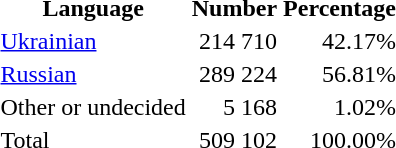<table class="standard">
<tr>
<th>Language</th>
<th>Number</th>
<th>Percentage</th>
</tr>
<tr>
<td><a href='#'>Ukrainian</a></td>
<td align="right">214 710</td>
<td align="right">42.17%</td>
</tr>
<tr>
<td><a href='#'>Russian</a></td>
<td align="right">289 224</td>
<td align="right">56.81%</td>
</tr>
<tr>
<td>Other or undecided</td>
<td align="right">5 168</td>
<td align="right">1.02%</td>
</tr>
<tr>
<td>Total</td>
<td align="right">509 102</td>
<td align="right">100.00%</td>
</tr>
</table>
